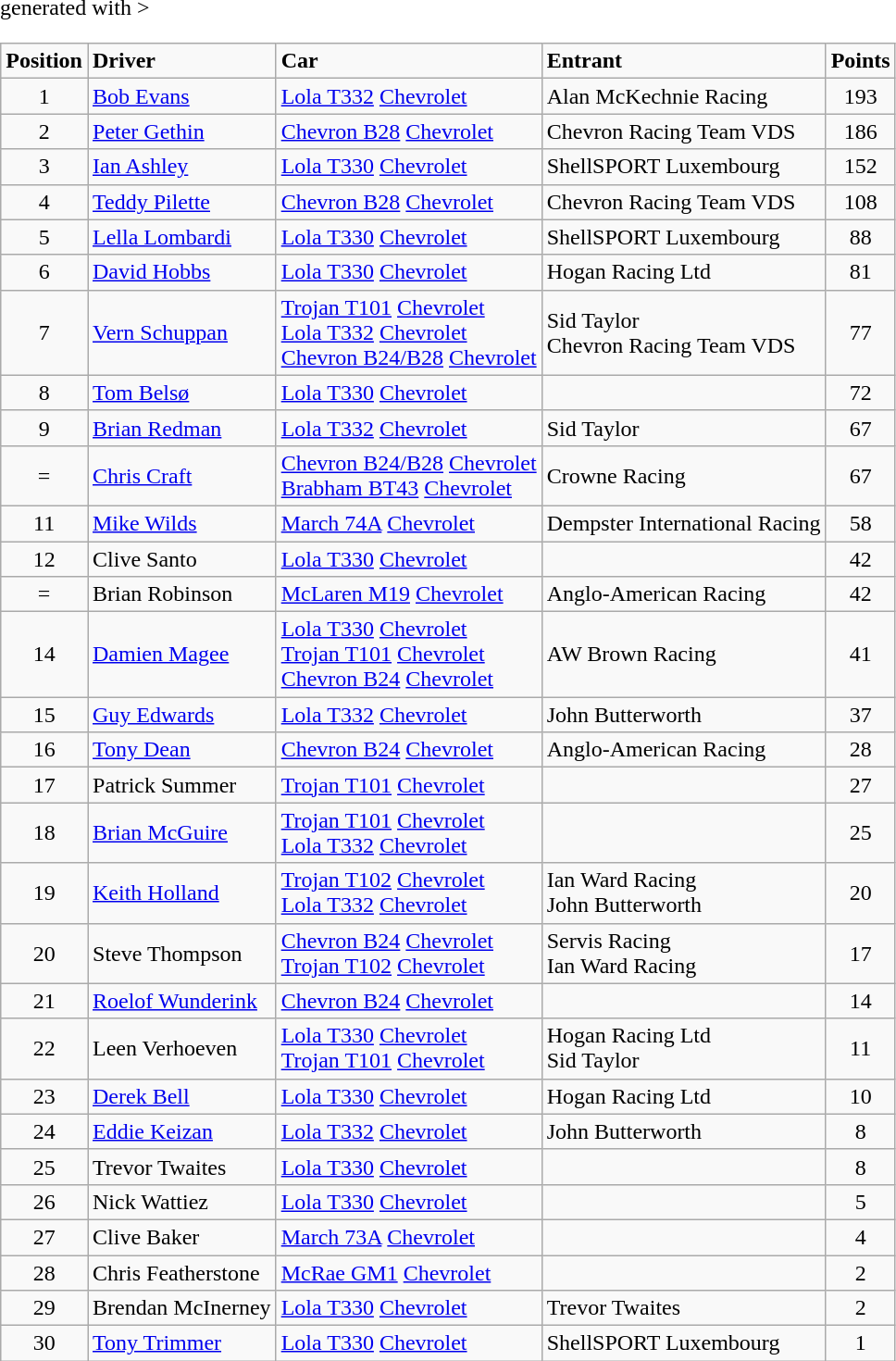<table class="wikitable" <hiddentext>generated with >
<tr style="font-weight:bold">
<td height="14" align="center">Position </td>
<td>Driver </td>
<td>Car </td>
<td>Entrant </td>
<td align="center">Points </td>
</tr>
<tr>
<td height="14" align="center">1</td>
<td><a href='#'>Bob Evans</a></td>
<td><a href='#'>Lola T332</a> <a href='#'>Chevrolet</a></td>
<td>Alan McKechnie Racing</td>
<td align="center">193</td>
</tr>
<tr>
<td height="14" align="center">2</td>
<td><a href='#'>Peter Gethin</a></td>
<td><a href='#'>Chevron B28</a> <a href='#'>Chevrolet</a></td>
<td>Chevron Racing Team VDS</td>
<td align="center">186</td>
</tr>
<tr>
<td height="14" align="center">3</td>
<td><a href='#'>Ian Ashley</a></td>
<td><a href='#'>Lola T330</a> <a href='#'>Chevrolet</a></td>
<td>ShellSPORT Luxembourg</td>
<td align="center">152</td>
</tr>
<tr>
<td height="14" align="center">4</td>
<td><a href='#'>Teddy Pilette</a></td>
<td><a href='#'>Chevron B28</a> <a href='#'>Chevrolet</a></td>
<td>Chevron Racing Team VDS</td>
<td align="center">108</td>
</tr>
<tr>
<td height="14" align="center">5</td>
<td><a href='#'>Lella Lombardi</a></td>
<td><a href='#'>Lola T330</a> <a href='#'>Chevrolet</a></td>
<td>ShellSPORT Luxembourg</td>
<td align="center">88</td>
</tr>
<tr>
<td height="14" align="center">6</td>
<td><a href='#'>David Hobbs</a></td>
<td><a href='#'>Lola T330</a> <a href='#'>Chevrolet</a></td>
<td>Hogan Racing Ltd</td>
<td align="center">81</td>
</tr>
<tr>
<td height="14" align="center">7</td>
<td><a href='#'>Vern Schuppan</a></td>
<td><a href='#'>Trojan T101</a> <a href='#'>Chevrolet</a> <br> <a href='#'>Lola T332</a> <a href='#'>Chevrolet</a> <br> <a href='#'>Chevron B24/B28</a> <a href='#'>Chevrolet</a></td>
<td>Sid Taylor <br> Chevron Racing Team VDS</td>
<td align="center">77</td>
</tr>
<tr>
<td height="14" align="center">8</td>
<td><a href='#'>Tom Belsø</a></td>
<td><a href='#'>Lola T330</a> <a href='#'>Chevrolet</a></td>
<td> </td>
<td align="center">72</td>
</tr>
<tr>
<td height="14" align="center">9</td>
<td><a href='#'>Brian Redman</a></td>
<td><a href='#'>Lola T332</a> <a href='#'>Chevrolet</a></td>
<td>Sid Taylor</td>
<td align="center">67</td>
</tr>
<tr>
<td height="14" align="center">=</td>
<td><a href='#'>Chris Craft</a></td>
<td><a href='#'>Chevron B24/B28</a> <a href='#'>Chevrolet</a> <br> <a href='#'>Brabham BT43</a> <a href='#'>Chevrolet</a></td>
<td>Crowne Racing</td>
<td align="center">67</td>
</tr>
<tr>
<td height="14" align="center">11</td>
<td><a href='#'>Mike Wilds</a></td>
<td><a href='#'>March 74A</a> <a href='#'>Chevrolet</a></td>
<td>Dempster International Racing</td>
<td align="center">58</td>
</tr>
<tr>
<td height="14" align="center">12</td>
<td>Clive Santo</td>
<td><a href='#'>Lola T330</a> <a href='#'>Chevrolet</a></td>
<td> </td>
<td align="center">42</td>
</tr>
<tr>
<td height="14" align="center">=</td>
<td>Brian Robinson</td>
<td><a href='#'>McLaren M19</a> <a href='#'>Chevrolet</a></td>
<td>Anglo-American Racing</td>
<td align="center">42</td>
</tr>
<tr>
<td height="14" align="center">14</td>
<td><a href='#'>Damien Magee</a></td>
<td><a href='#'>Lola T330</a> <a href='#'>Chevrolet</a> <br> <a href='#'>Trojan T101</a>  <a href='#'>Chevrolet</a> <br> <a href='#'>Chevron B24</a> <a href='#'>Chevrolet</a></td>
<td>AW Brown Racing</td>
<td align="center">41</td>
</tr>
<tr>
<td height="14" align="center">15</td>
<td><a href='#'>Guy Edwards</a></td>
<td><a href='#'>Lola T332</a> <a href='#'>Chevrolet</a></td>
<td>John Butterworth</td>
<td align="center">37</td>
</tr>
<tr>
<td height="14" align="center">16</td>
<td><a href='#'>Tony Dean</a></td>
<td><a href='#'>Chevron B24</a> <a href='#'>Chevrolet</a></td>
<td>Anglo-American Racing</td>
<td align="center">28</td>
</tr>
<tr>
<td height="14" align="center">17</td>
<td>Patrick Summer</td>
<td><a href='#'>Trojan T101</a> <a href='#'>Chevrolet</a></td>
<td> </td>
<td align="center">27</td>
</tr>
<tr>
<td height="14" align="center">18</td>
<td><a href='#'>Brian McGuire</a></td>
<td><a href='#'>Trojan T101</a> <a href='#'>Chevrolet</a> <br> <a href='#'>Lola T332</a> <a href='#'>Chevrolet</a></td>
<td> </td>
<td align="center">25</td>
</tr>
<tr>
<td height="14" align="center">19</td>
<td><a href='#'>Keith Holland</a></td>
<td><a href='#'>Trojan T102</a> <a href='#'>Chevrolet</a> <br> <a href='#'>Lola T332</a> <a href='#'>Chevrolet</a></td>
<td>Ian Ward Racing <br> John Butterworth</td>
<td align="center">20</td>
</tr>
<tr>
<td height="14" align="center">20</td>
<td>Steve Thompson</td>
<td><a href='#'>Chevron B24</a> <a href='#'>Chevrolet</a> <br> <a href='#'>Trojan T102</a> <a href='#'>Chevrolet</a></td>
<td>Servis Racing <br> Ian Ward Racing</td>
<td align="center">17</td>
</tr>
<tr>
<td height="14" align="center">21</td>
<td><a href='#'>Roelof Wunderink</a></td>
<td><a href='#'>Chevron B24</a> <a href='#'>Chevrolet</a></td>
<td> </td>
<td align="center">14</td>
</tr>
<tr>
<td height="14" align="center">22</td>
<td>Leen Verhoeven</td>
<td><a href='#'>Lola T330</a> <a href='#'>Chevrolet</a> <br> <a href='#'>Trojan T101</a> <a href='#'>Chevrolet</a></td>
<td>Hogan Racing Ltd <br> Sid Taylor</td>
<td align="center">11</td>
</tr>
<tr>
<td height="14" align="center">23</td>
<td><a href='#'>Derek Bell</a></td>
<td><a href='#'>Lola T330</a> <a href='#'>Chevrolet</a></td>
<td>Hogan Racing Ltd</td>
<td align="center">10</td>
</tr>
<tr>
<td height="14" align="center">24</td>
<td><a href='#'>Eddie Keizan</a></td>
<td><a href='#'>Lola T332</a> <a href='#'>Chevrolet</a></td>
<td>John Butterworth</td>
<td align="center">8</td>
</tr>
<tr>
<td height="14" align="center">25</td>
<td>Trevor Twaites</td>
<td><a href='#'>Lola T330</a> <a href='#'>Chevrolet</a></td>
<td> </td>
<td align="center">8</td>
</tr>
<tr>
<td height="14" align="center">26</td>
<td>Nick Wattiez</td>
<td><a href='#'>Lola T330</a> <a href='#'>Chevrolet</a></td>
<td> </td>
<td align="center">5</td>
</tr>
<tr>
<td height="14" align="center">27</td>
<td>Clive Baker</td>
<td><a href='#'>March 73A</a> <a href='#'>Chevrolet</a></td>
<td> </td>
<td align="center">4</td>
</tr>
<tr>
<td height="14" align="center">28</td>
<td>Chris Featherstone</td>
<td><a href='#'>McRae GM1</a> <a href='#'>Chevrolet</a></td>
<td> </td>
<td align="center">2</td>
</tr>
<tr>
<td height="14" align="center">29</td>
<td>Brendan McInerney</td>
<td><a href='#'>Lola T330</a> <a href='#'>Chevrolet</a></td>
<td>Trevor Twaites</td>
<td align="center">2</td>
</tr>
<tr>
<td height="14" align="center">30</td>
<td><a href='#'>Tony Trimmer</a></td>
<td><a href='#'>Lola T330</a> <a href='#'>Chevrolet</a></td>
<td>ShellSPORT Luxembourg</td>
<td align="center">1</td>
</tr>
</table>
